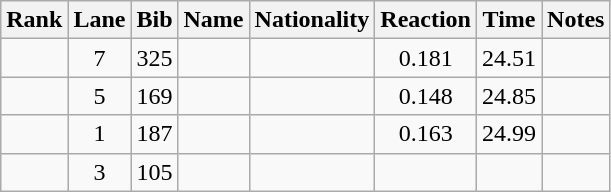<table class="wikitable sortable" style="text-align:center">
<tr>
<th>Rank</th>
<th>Lane</th>
<th>Bib</th>
<th>Name</th>
<th>Nationality</th>
<th>Reaction</th>
<th>Time</th>
<th>Notes</th>
</tr>
<tr>
<td></td>
<td>7</td>
<td>325</td>
<td align=left></td>
<td align=left></td>
<td>0.181</td>
<td>24.51</td>
<td></td>
</tr>
<tr>
<td></td>
<td>5</td>
<td>169</td>
<td align=left></td>
<td align=left></td>
<td>0.148</td>
<td>24.85</td>
<td></td>
</tr>
<tr>
<td></td>
<td>1</td>
<td>187</td>
<td align=left></td>
<td align=left></td>
<td>0.163</td>
<td>24.99</td>
<td></td>
</tr>
<tr>
<td></td>
<td>3</td>
<td>105</td>
<td align=left></td>
<td align=left></td>
<td></td>
<td></td>
<td><strong></strong></td>
</tr>
</table>
